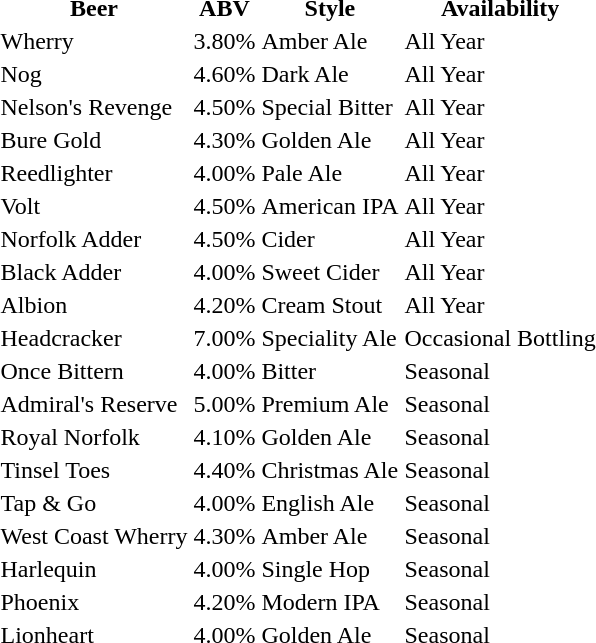<table>
<tr>
<th>Beer</th>
<th>ABV</th>
<th>Style</th>
<th>Availability</th>
</tr>
<tr>
<td>Wherry</td>
<td>3.80%</td>
<td>Amber Ale</td>
<td>All Year</td>
</tr>
<tr>
<td>Nog</td>
<td>4.60%</td>
<td>Dark Ale</td>
<td>All Year</td>
</tr>
<tr>
<td>Nelson's Revenge</td>
<td>4.50%</td>
<td>Special Bitter</td>
<td>All Year</td>
</tr>
<tr>
<td>Bure Gold</td>
<td>4.30%</td>
<td>Golden Ale</td>
<td>All Year</td>
</tr>
<tr>
<td>Reedlighter</td>
<td>4.00%</td>
<td>Pale Ale</td>
<td>All Year</td>
</tr>
<tr>
<td>Volt</td>
<td>4.50%</td>
<td>American IPA</td>
<td>All Year</td>
</tr>
<tr>
<td>Norfolk Adder</td>
<td>4.50%</td>
<td>Cider</td>
<td>All Year</td>
</tr>
<tr>
<td>Black Adder</td>
<td>4.00%</td>
<td>Sweet Cider</td>
<td>All Year</td>
</tr>
<tr>
<td>Albion</td>
<td>4.20%</td>
<td>Cream Stout</td>
<td>All Year</td>
</tr>
<tr>
<td>Headcracker</td>
<td>7.00%</td>
<td>Speciality Ale</td>
<td>Occasional Bottling</td>
</tr>
<tr>
<td>Once Bittern</td>
<td>4.00%</td>
<td>Bitter</td>
<td>Seasonal</td>
</tr>
<tr>
<td>Admiral's Reserve</td>
<td>5.00%</td>
<td>Premium Ale</td>
<td>Seasonal</td>
</tr>
<tr>
<td>Royal Norfolk</td>
<td>4.10%</td>
<td>Golden Ale</td>
<td>Seasonal</td>
</tr>
<tr>
<td>Tinsel Toes</td>
<td>4.40%</td>
<td>Christmas Ale</td>
<td>Seasonal</td>
</tr>
<tr>
<td>Tap & Go</td>
<td>4.00%</td>
<td>English Ale</td>
<td>Seasonal</td>
</tr>
<tr>
<td>West Coast Wherry</td>
<td>4.30%</td>
<td>Amber Ale</td>
<td>Seasonal</td>
</tr>
<tr>
<td>Harlequin</td>
<td>4.00%</td>
<td>Single Hop</td>
<td>Seasonal</td>
</tr>
<tr>
<td>Phoenix</td>
<td>4.20%</td>
<td>Modern IPA</td>
<td>Seasonal</td>
</tr>
<tr>
<td>Lionheart</td>
<td>4.00%</td>
<td>Golden Ale</td>
<td>Seasonal</td>
</tr>
</table>
